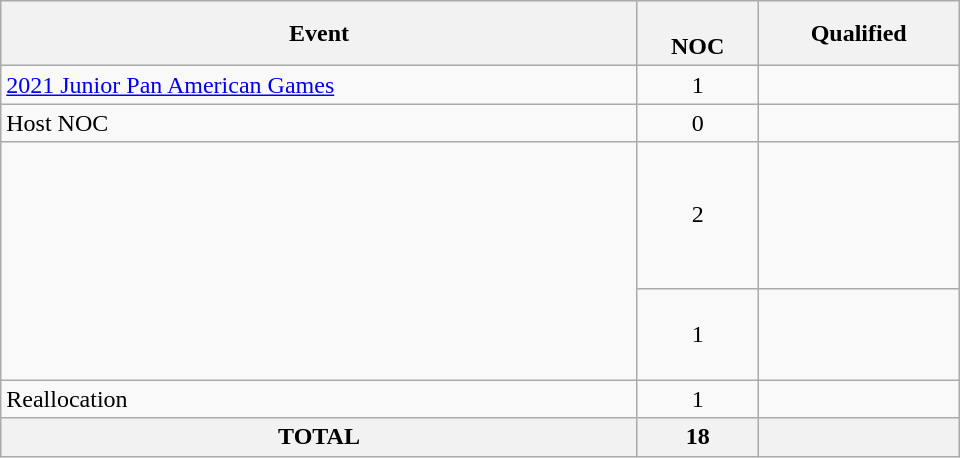<table class="wikitable" width=640>
<tr>
<th>Event</th>
<th><br>NOC</th>
<th>Qualified</th>
</tr>
<tr>
<td><a href='#'>2021 Junior Pan American Games</a></td>
<td align="center">1</td>
<td></td>
</tr>
<tr>
<td>Host NOC</td>
<td align="center">0</td>
<td></td>
</tr>
<tr>
<td rowspan="2"></td>
<td align="center">2</td>
<td><br><br><br><br><br></td>
</tr>
<tr>
<td align="center">1</td>
<td><br><br><br></td>
</tr>
<tr>
<td>Reallocation</td>
<td align="center">1</td>
<td></td>
</tr>
<tr>
<th colspan="1">TOTAL</th>
<th>18</th>
<th></th>
</tr>
</table>
